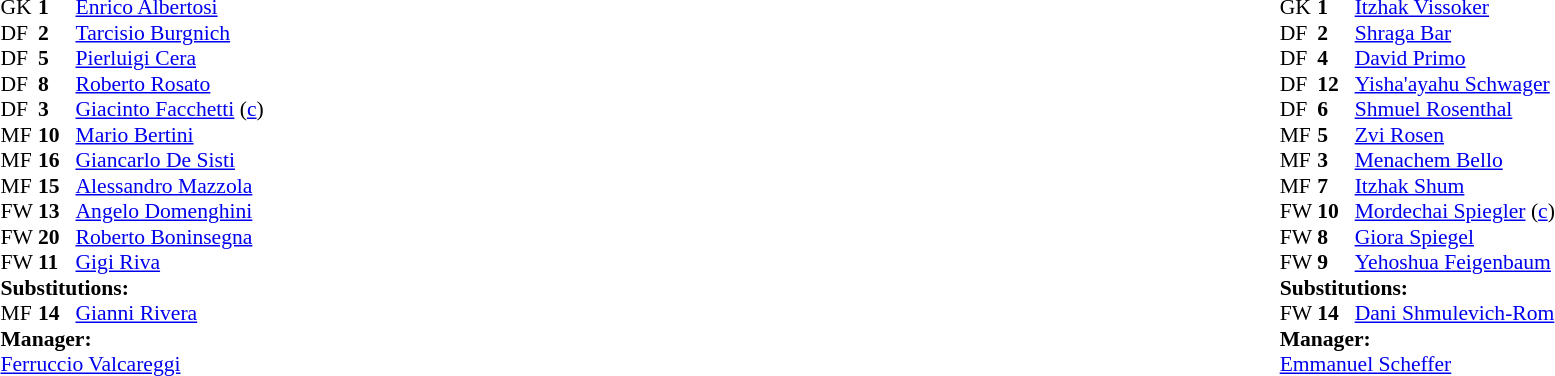<table width="100%">
<tr>
<td valign="top" width="50%"><br><table style="font-size: 90%" cellspacing="0" cellpadding="0">
<tr>
<td colspan="4"></td>
</tr>
<tr>
<th width="25"></th>
<th width="25"></th>
</tr>
<tr>
<td>GK</td>
<td><strong>1</strong></td>
<td><a href='#'>Enrico Albertosi</a></td>
</tr>
<tr>
<td>DF</td>
<td><strong>2</strong></td>
<td><a href='#'>Tarcisio Burgnich</a></td>
</tr>
<tr>
<td>DF</td>
<td><strong>5</strong></td>
<td><a href='#'>Pierluigi Cera</a></td>
</tr>
<tr>
<td>DF</td>
<td><strong>8</strong></td>
<td><a href='#'>Roberto Rosato</a></td>
</tr>
<tr>
<td>DF</td>
<td><strong>3</strong></td>
<td><a href='#'>Giacinto Facchetti</a> (<a href='#'>c</a>)</td>
</tr>
<tr>
<td>MF</td>
<td><strong>10</strong></td>
<td><a href='#'>Mario Bertini</a></td>
</tr>
<tr>
<td>MF</td>
<td><strong>16</strong></td>
<td><a href='#'>Giancarlo De Sisti</a></td>
</tr>
<tr>
<td>MF</td>
<td><strong>15</strong></td>
<td><a href='#'>Alessandro Mazzola</a></td>
</tr>
<tr>
<td>FW</td>
<td><strong>13</strong></td>
<td><a href='#'>Angelo Domenghini</a></td>
<td></td>
<td></td>
</tr>
<tr>
<td>FW</td>
<td><strong>20</strong></td>
<td><a href='#'>Roberto Boninsegna</a></td>
<td></td>
</tr>
<tr>
<td>FW</td>
<td><strong>11</strong></td>
<td><a href='#'>Gigi Riva</a></td>
</tr>
<tr>
<td colspan=3><strong>Substitutions:</strong></td>
</tr>
<tr>
<td>MF</td>
<td><strong>14</strong></td>
<td><a href='#'>Gianni Rivera</a></td>
<td></td>
<td></td>
</tr>
<tr>
<td colspan=3><strong>Manager:</strong></td>
</tr>
<tr>
<td colspan="4"><a href='#'>Ferruccio Valcareggi</a></td>
</tr>
</table>
</td>
<td valign="top" width="50%"><br><table style="font-size: 90%" cellspacing="0" cellpadding="0" align=center>
<tr>
<td colspan="4"></td>
</tr>
<tr>
<th width="25"></th>
<th width="25"></th>
</tr>
<tr>
<td>GK</td>
<td><strong>1</strong></td>
<td><a href='#'>Itzhak Vissoker</a></td>
</tr>
<tr>
<td>DF</td>
<td><strong>2</strong></td>
<td><a href='#'>Shraga Bar</a></td>
</tr>
<tr>
<td>DF</td>
<td><strong>4</strong></td>
<td><a href='#'>David Primo</a></td>
<td></td>
</tr>
<tr>
<td>DF</td>
<td><strong>12</strong></td>
<td><a href='#'>Yisha'ayahu Schwager</a></td>
</tr>
<tr>
<td>DF</td>
<td><strong>6</strong></td>
<td><a href='#'>Shmuel Rosenthal</a></td>
</tr>
<tr>
<td>MF</td>
<td><strong>5</strong></td>
<td><a href='#'>Zvi Rosen</a></td>
</tr>
<tr>
<td>MF</td>
<td><strong>3</strong></td>
<td><a href='#'>Menachem Bello</a></td>
<td></td>
</tr>
<tr>
<td>MF</td>
<td><strong>7</strong></td>
<td><a href='#'>Itzhak Shum</a></td>
</tr>
<tr>
<td>FW</td>
<td><strong>10</strong></td>
<td><a href='#'>Mordechai Spiegler</a> (<a href='#'>c</a>)</td>
</tr>
<tr>
<td>FW</td>
<td><strong>8</strong></td>
<td><a href='#'>Giora Spiegel</a></td>
</tr>
<tr>
<td>FW</td>
<td><strong>9</strong></td>
<td><a href='#'>Yehoshua Feigenbaum</a></td>
<td></td>
<td></td>
</tr>
<tr>
<td colspan=3><strong>Substitutions:</strong></td>
</tr>
<tr>
<td>FW</td>
<td><strong>14</strong></td>
<td><a href='#'>Dani Shmulevich-Rom</a></td>
<td></td>
<td></td>
</tr>
<tr>
<td colspan=3><strong>Manager:</strong></td>
</tr>
<tr>
<td colspan="4"><a href='#'>Emmanuel Scheffer</a></td>
</tr>
</table>
</td>
</tr>
</table>
